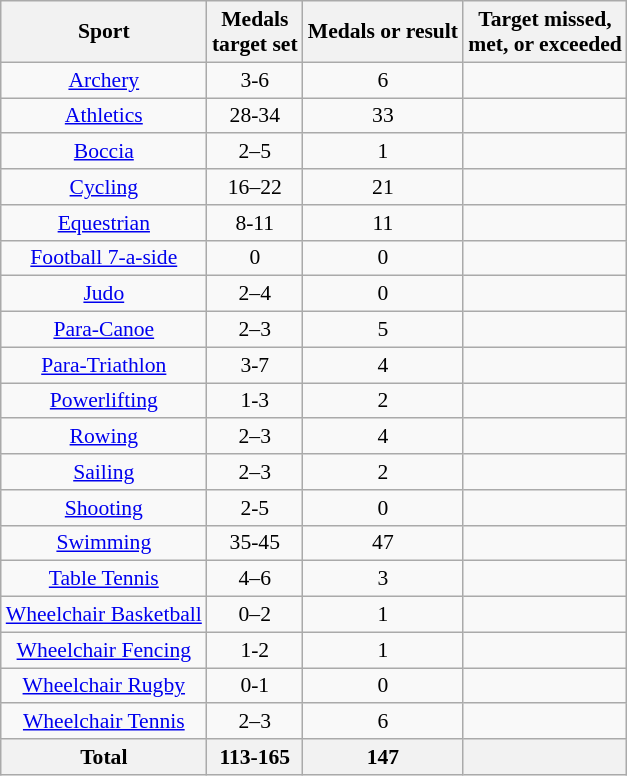<table class="wikitable sortable" style="font-size:90%; text-align:center;">
<tr>
<th>Sport</th>
<th>Medals<br> target set</th>
<th>Medals or result</th>
<th>Target missed,<br> met, or exceeded</th>
</tr>
<tr>
<td><a href='#'>Archery</a></td>
<td style="text-align:center;">3-6</td>
<td style="text-align:center;">6</td>
<td style="text-align:center;"></td>
</tr>
<tr>
<td><a href='#'>Athletics</a></td>
<td style="text-align:center;">28-34</td>
<td style="text-align:center;">33</td>
<td style="text-align:center;"></td>
</tr>
<tr>
<td><a href='#'>Boccia</a></td>
<td style="text-align:center;">2–5</td>
<td style="text-align:center;">1</td>
<td style="text-align:center;"></td>
</tr>
<tr>
<td><a href='#'>Cycling</a></td>
<td style="text-align:center;">16–22</td>
<td style="text-align:center;">21</td>
<td style="text-align:center;"></td>
</tr>
<tr>
<td><a href='#'>Equestrian</a></td>
<td style="text-align:center;">8-11</td>
<td style="text-align:center;">11</td>
<td style="text-align:center;"></td>
</tr>
<tr>
<td><a href='#'>Football 7-a-side</a></td>
<td style="text-align:center;">0</td>
<td style="text-align:center;">0</td>
<td style="text-align:center;"></td>
</tr>
<tr>
<td><a href='#'>Judo</a></td>
<td style="text-align:center;">2–4</td>
<td style="text-align:center;">0</td>
<td style="text-align:center;"></td>
</tr>
<tr>
<td><a href='#'>Para-Canoe</a></td>
<td style="text-align:center;">2–3</td>
<td style="text-align:center;">5</td>
<td style="text-align:center;"></td>
</tr>
<tr>
<td><a href='#'>Para-Triathlon</a></td>
<td style="text-align:center;">3-7</td>
<td style="text-align:center;">4</td>
<td style="text-align:center;"></td>
</tr>
<tr>
<td><a href='#'>Powerlifting</a></td>
<td style="text-align:center;">1-3</td>
<td style="text-align:center;">2</td>
<td style="text-align:center;"></td>
</tr>
<tr>
<td><a href='#'>Rowing</a></td>
<td style="text-align:center;">2–3</td>
<td style="text-align:center;">4</td>
<td style="text-align:center;"></td>
</tr>
<tr>
<td><a href='#'>Sailing</a></td>
<td style="text-align:center;">2–3</td>
<td style="text-align:center;">2</td>
<td style="text-align:center;"></td>
</tr>
<tr>
<td><a href='#'>Shooting</a></td>
<td style="text-align:center;">2-5</td>
<td style="text-align:center;">0</td>
<td style="text-align:center;"></td>
</tr>
<tr>
<td><a href='#'>Swimming</a></td>
<td style="text-align:center;">35-45</td>
<td style="text-align:center;">47</td>
<td style="text-align:center;"></td>
</tr>
<tr>
<td><a href='#'>Table Tennis</a></td>
<td style="text-align:center;">4–6</td>
<td style="text-align:center;">3</td>
<td style="text-align:center;"></td>
</tr>
<tr>
<td><a href='#'>Wheelchair Basketball</a></td>
<td style="text-align:center;">0–2</td>
<td style="text-align:center;">1</td>
<td style="text-align:center;"></td>
</tr>
<tr>
<td><a href='#'>Wheelchair Fencing</a></td>
<td style="text-align:center;">1-2</td>
<td style="text-align:center;">1</td>
<td style="text-align:center;"></td>
</tr>
<tr>
<td><a href='#'>Wheelchair Rugby</a></td>
<td style="text-align:center;">0-1</td>
<td style="text-align:center;">0</td>
<td style="text-align:center;"></td>
</tr>
<tr>
<td><a href='#'>Wheelchair Tennis</a></td>
<td style="text-align:center;">2–3</td>
<td style="text-align:center;">6</td>
<td style="text-align:center;"></td>
</tr>
<tr class="sortbottom">
<th>Total</th>
<th style="text-align:center;">113-165</th>
<th style="text-align:center;">147</th>
<th style="text-align:center;"></th>
</tr>
</table>
